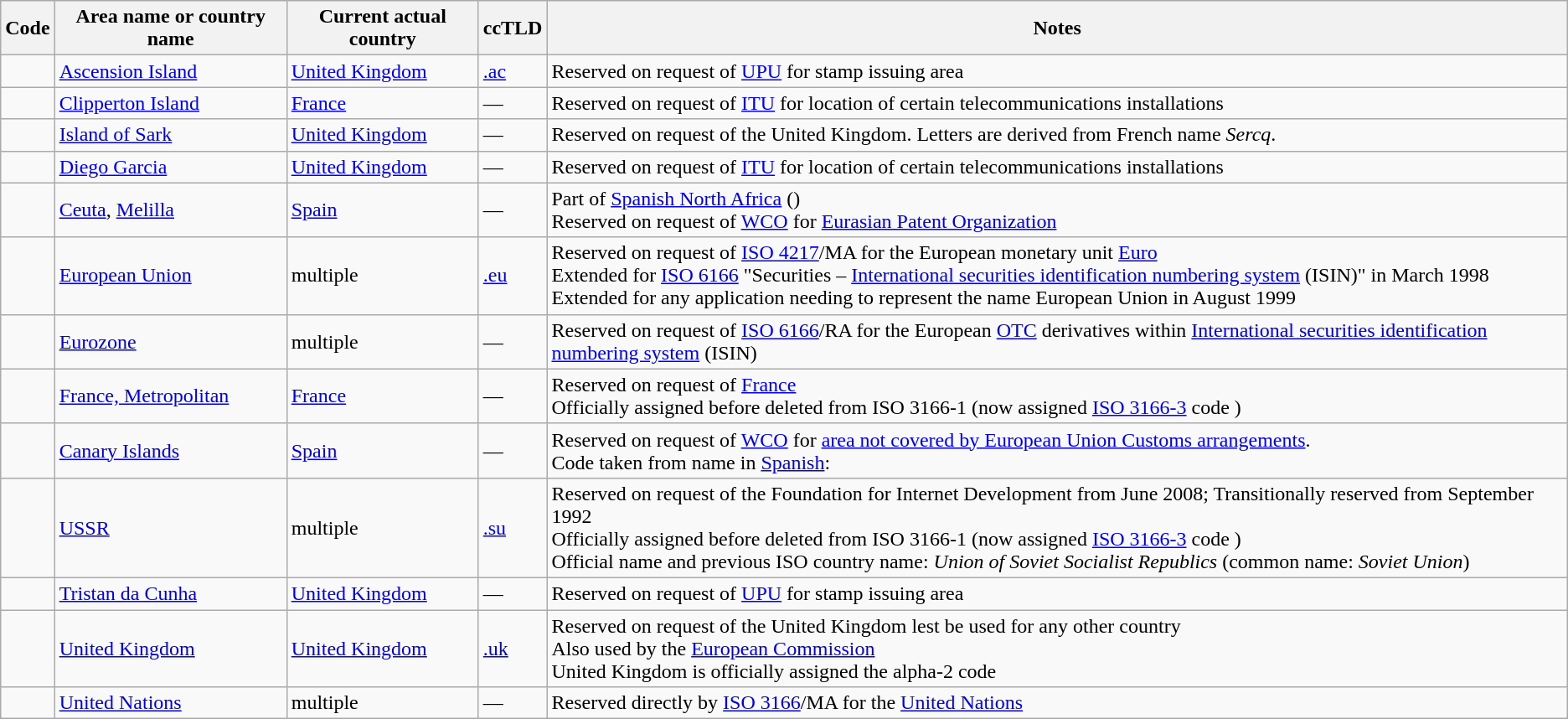<table class="wikitable sortable">
<tr>
<th>Code</th>
<th>Area name or country name</th>
<th>Current actual country</th>
<th>ccTLD</th>
<th class="unsortable">Notes</th>
</tr>
<tr>
<td id="AC"></td>
<td><a href='#'>Ascension Island</a></td>
<td><a href='#'>United Kingdom</a></td>
<td><a href='#'>.ac</a></td>
<td>Reserved on request of <a href='#'>UPU</a> for stamp issuing area</td>
</tr>
<tr>
<td id="CP"></td>
<td><a href='#'>Clipperton Island</a></td>
<td><a href='#'>France</a></td>
<td>—</td>
<td>Reserved on request of <a href='#'>ITU</a> for location of certain telecommunications installations</td>
</tr>
<tr>
<td id="CQ"></td>
<td><a href='#'>Island of Sark</a></td>
<td><a href='#'>United Kingdom</a></td>
<td>—</td>
<td>Reserved on request of the United Kingdom. Letters are derived from French name <em>Sercq</em>.</td>
</tr>
<tr>
<td id="DG"></td>
<td><a href='#'>Diego Garcia</a></td>
<td><a href='#'>United Kingdom</a></td>
<td>—</td>
<td>Reserved on request of <a href='#'>ITU</a> for location of certain telecommunications installations</td>
</tr>
<tr>
<td id="EA"></td>
<td><a href='#'>Ceuta</a>, <a href='#'>Melilla</a></td>
<td><a href='#'>Spain</a></td>
<td>—</td>
<td>Part of <a href='#'>Spanish North Africa</a> ()<br>Reserved on request of <a href='#'>WCO</a> for <a href='#'>Eurasian Patent Organization</a></td>
</tr>
<tr>
<td id="EU"></td>
<td><a href='#'>European Union</a></td>
<td>multiple</td>
<td><a href='#'>.eu</a></td>
<td>Reserved on request of <a href='#'>ISO 4217</a>/MA for the European monetary unit <a href='#'>Euro</a><br> Extended for <a href='#'>ISO 6166</a> "Securities – <a href='#'>International securities identification numbering system</a> (ISIN)" in March 1998<br> Extended for any application needing to represent the name European Union in August 1999</td>
</tr>
<tr>
<td id="EZ"></td>
<td><a href='#'>Eurozone</a></td>
<td>multiple</td>
<td>—</td>
<td>Reserved on request of <a href='#'>ISO 6166</a>/RA for the European <a href='#'>OTC</a> derivatives within <a href='#'>International securities identification numbering system</a> (ISIN)</td>
</tr>
<tr>
<td id="FX"></td>
<td><a href='#'>France, Metropolitan</a></td>
<td><a href='#'>France</a></td>
<td>—</td>
<td>Reserved on request of <a href='#'>France</a><br> Officially assigned before deleted from ISO 3166-1 (now assigned <a href='#'>ISO 3166-3</a> code <a href='#'></a>)</td>
</tr>
<tr>
<td id="IC"></td>
<td><a href='#'>Canary Islands</a></td>
<td><a href='#'>Spain</a></td>
<td>—</td>
<td>Reserved on request of <a href='#'>WCO</a> for <a href='#'>area not covered by European Union Customs arrangements</a>.<br> Code taken from name in <a href='#'>Spanish</a>: <em></em></td>
</tr>
<tr>
<td id="SU"></td>
<td><a href='#'>USSR</a></td>
<td>multiple</td>
<td><a href='#'>.su</a></td>
<td>Reserved on request of the Foundation for Internet Development from June 2008; Transitionally reserved from September 1992<br> Officially assigned before deleted from ISO 3166-1 (now assigned <a href='#'>ISO 3166-3</a> code <a href='#'></a>)<br> Official name and previous ISO country name: <em>Union of Soviet Socialist Republics</em> (common name: <em>Soviet Union</em>)</td>
</tr>
<tr>
<td id="TA"></td>
<td><a href='#'>Tristan da Cunha</a></td>
<td><a href='#'>United Kingdom</a></td>
<td>—</td>
<td>Reserved on request of <a href='#'>UPU</a> for stamp issuing area</td>
</tr>
<tr>
<td id="UK"></td>
<td><a href='#'>United Kingdom</a></td>
<td><a href='#'>United Kingdom</a></td>
<td><a href='#'>.uk</a></td>
<td>Reserved on request of the United Kingdom lest  be used for any other country<br> Also used by the <a href='#'>European Commission</a><br> United Kingdom is officially assigned the alpha-2 code </td>
</tr>
<tr>
<td id="UN"></td>
<td><a href='#'>United Nations</a></td>
<td>multiple</td>
<td>—</td>
<td>Reserved directly by <a href='#'>ISO 3166</a>/MA for the <a href='#'>United Nations</a></td>
</tr>
</table>
